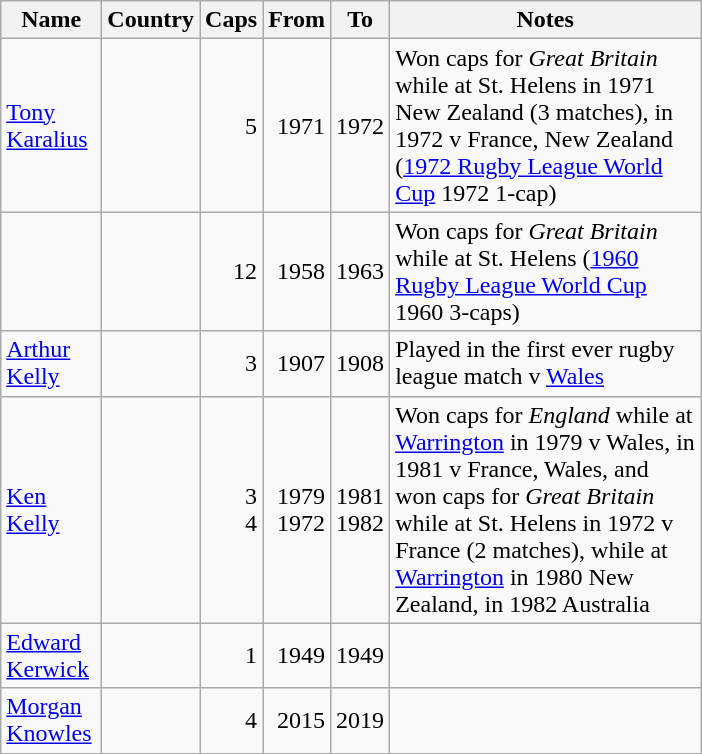<table class="wikitable">
<tr>
<th width="60px">Name</th>
<th width="30px">Country</th>
<th width="30px">Caps</th>
<th width="30px">From</th>
<th width="30px">To</th>
<th width="200px">Notes</th>
</tr>
<tr>
<td align="left"><a href='#'>Tony Karalius</a></td>
<td align="left"></td>
<td align="right">5</td>
<td align="right">1971</td>
<td align="right">1972</td>
<td align="left">Won caps for <em>Great Britain</em> while at St. Helens in 1971 New Zealand (3 matches), in 1972 v France, New Zealand (<a href='#'>1972 Rugby League World Cup</a> 1972 1-cap)</td>
</tr>
<tr>
<td align="left"></td>
<td align="left"></td>
<td align="right">12</td>
<td align="right">1958</td>
<td align="right">1963</td>
<td align="left">Won caps for <em>Great Britain</em> while at St. Helens (<a href='#'>1960 Rugby League World Cup</a> 1960 3-caps)</td>
</tr>
<tr>
<td align="left"><a href='#'>Arthur Kelly</a></td>
<td align="left"></td>
<td align="right">3</td>
<td align="right">1907</td>
<td align="right">1908</td>
<td align="left">Played in the first ever rugby league match v <a href='#'>Wales</a></td>
</tr>
<tr>
<td align="left"><a href='#'>Ken Kelly</a></td>
<td align="left"><br></td>
<td align="right">3<br>4</td>
<td align="right">1979<br>1972</td>
<td align="right">1981<br>1982</td>
<td align="left">Won caps for <em>England</em> while at <a href='#'>Warrington</a> in 1979 v Wales, in 1981 v France, Wales, and won caps for <em>Great Britain</em> while at St. Helens in 1972 v France (2 matches), while at <a href='#'>Warrington</a> in 1980 New Zealand, in 1982 Australia</td>
</tr>
<tr>
<td align="left"><a href='#'>Edward Kerwick</a></td>
<td align="left"></td>
<td align="right">1</td>
<td align="right">1949</td>
<td align="right">1949</td>
<td align="left"></td>
</tr>
<tr>
<td align="left"><a href='#'>Morgan Knowles</a></td>
<td align="left"></td>
<td align="right">4</td>
<td align="right">2015</td>
<td align="right">2019</td>
<td align="left"></td>
</tr>
<tr>
</tr>
</table>
